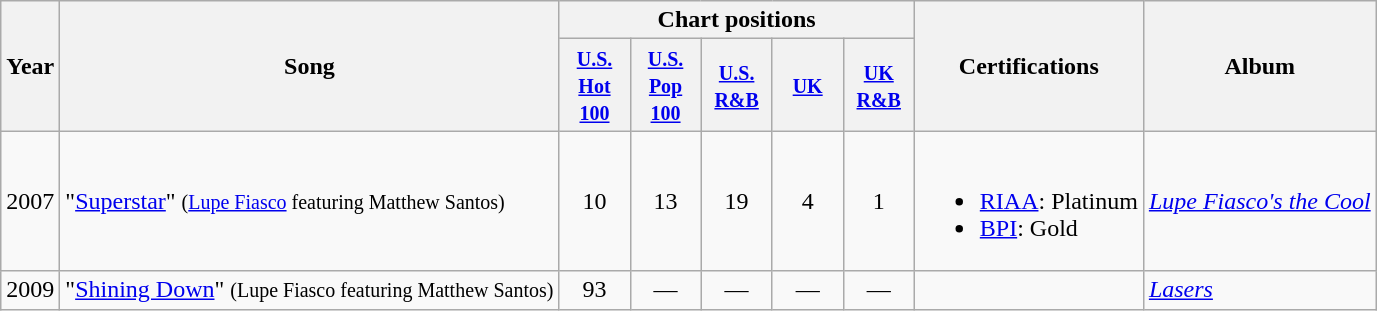<table class="wikitable">
<tr>
<th rowspan="2">Year</th>
<th rowspan="2">Song</th>
<th colspan="5">Chart positions</th>
<th rowspan="2">Certifications</th>
<th rowspan="2">Album</th>
</tr>
<tr>
<th width="40"><small><a href='#'>U.S. Hot 100</a></small></th>
<th width="40"><small><a href='#'>U.S. Pop 100</a></small></th>
<th width="40"><small><a href='#'>U.S. R&B</a></small></th>
<th width="40"><small><a href='#'>UK</a></small></th>
<th width="40"><small><a href='#'>UK R&B</a></small></th>
</tr>
<tr>
<td>2007</td>
<td>"<a href='#'>Superstar</a>" <small>(<a href='#'>Lupe Fiasco</a> featuring Matthew Santos)</small></td>
<td align="center">10</td>
<td align="center">13</td>
<td align="center">19</td>
<td align="center">4</td>
<td align="center">1</td>
<td><br><ul><li><a href='#'>RIAA</a>: Platinum</li><li><a href='#'>BPI</a>: Gold</li></ul></td>
<td><em><a href='#'>Lupe Fiasco's the Cool</a></em></td>
</tr>
<tr>
<td>2009</td>
<td>"<a href='#'>Shining Down</a>" <small>(Lupe Fiasco featuring Matthew Santos)</small></td>
<td align="center">93</td>
<td align="center">—</td>
<td align="center">—</td>
<td align="center">—</td>
<td align="center">—</td>
<td></td>
<td><em><a href='#'>Lasers</a></em></td>
</tr>
</table>
